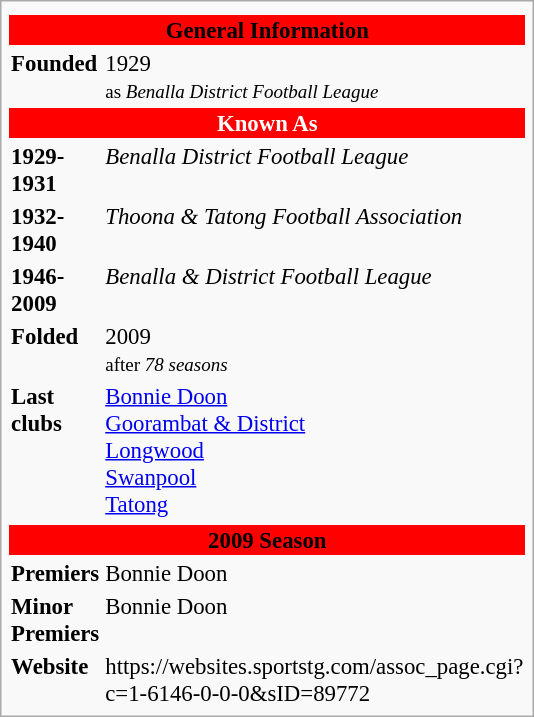<table class="infobox" style="width: 20em; font-size: 95%;">
<tr>
<td></td>
</tr>
<tr>
<th style="text-align:center;" colspan="2" bgcolor="Red" div style="color:White"><strong>General Information</strong></th>
</tr>
<tr style="vertical-align: top;">
<td><strong>Founded</strong></td>
<td>1929<br><small>as <em>Benalla District Football League</em></small></td>
</tr>
<tr>
<th colspan="2" div style="text-align:center; background:Red; color:White;"><strong>Known As</strong></th>
</tr>
<tr style="vertical-align: top;">
<td><strong>1929-1931</strong></td>
<td><em>Benalla District Football League</em></td>
</tr>
<tr>
<td><strong>1932-1940</strong></td>
<td><em>Thoona & Tatong Football Association</em></td>
</tr>
<tr>
<td><strong>1946-2009</strong></td>
<td><em>Benalla & District Football League</em></td>
</tr>
<tr>
<td><strong>Folded</strong></td>
<td>2009<br><small>after <em>78 seasons</em></small></td>
</tr>
<tr>
<td><strong>Last clubs</strong></td>
<td><a href='#'>Bonnie Doon</a><br><a href='#'>Goorambat & District</a><br><a href='#'>Longwood</a><br><a href='#'>Swanpool</a><br><a href='#'>Tatong</a></td>
</tr>
<tr style="vertical-align: top;">
</tr>
<tr>
<th style="text-align:center;" colspan="2" bgcolor="Red" div style="color:White"><strong>2009 Season</strong></th>
</tr>
<tr style="vertical-align: top;">
<td><strong>Premiers</strong></td>
<td>Bonnie Doon</td>
</tr>
<tr>
<td><strong>Minor Premiers</strong></td>
<td>Bonnie Doon</td>
</tr>
<tr>
<td><strong>Website</strong></td>
<td>https://websites.sportstg.com/assoc_page.cgi?c=1-6146-0-0-0&sID=89772</td>
</tr>
</table>
